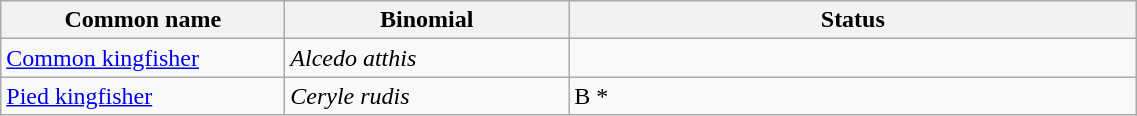<table width=60% class="wikitable">
<tr>
<th width=15%>Common name</th>
<th width=15%>Binomial</th>
<th width=30%>Status</th>
</tr>
<tr>
<td><a href='#'>Common kingfisher</a></td>
<td><em>Alcedo atthis</em></td>
<td></td>
</tr>
<tr>
<td><a href='#'>Pied kingfisher</a></td>
<td><em>Ceryle rudis</em></td>
<td>B *</td>
</tr>
</table>
